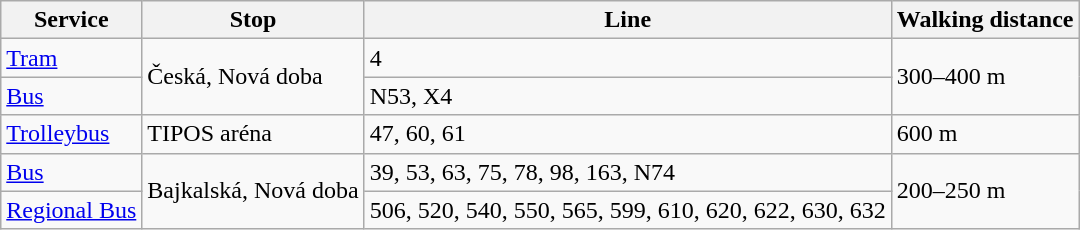<table class="wikitable">
<tr>
<th>Service</th>
<th>Stop</th>
<th>Line</th>
<th>Walking distance</th>
</tr>
<tr>
<td><a href='#'>Tram</a></td>
<td rowspan="2">Česká, Nová doba</td>
<td>4</td>
<td rowspan="2">300–400 m</td>
</tr>
<tr>
<td><a href='#'>Bus</a></td>
<td>N53, X4</td>
</tr>
<tr>
<td><a href='#'>Trolleybus</a></td>
<td>TIPOS aréna</td>
<td>47, 60, 61</td>
<td>600 m</td>
</tr>
<tr>
<td><a href='#'>Bus</a></td>
<td rowspan="2">Bajkalská, Nová doba</td>
<td>39, 53, 63, 75, 78, 98, 163, N74</td>
<td rowspan="2">200–250 m</td>
</tr>
<tr>
<td><a href='#'>Regional Bus</a></td>
<td>506, 520, 540, 550, 565, 599, 610, 620, 622, 630, 632</td>
</tr>
</table>
